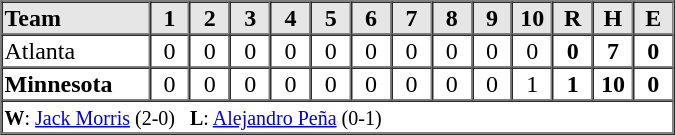<table border=1 cellspacing=0 width=450 style="margin-left:3em;">
<tr style="text-align:center; background-color:#e6e6e6;">
<th align=left width=22%>Team</th>
<th width=6%>1</th>
<th width=6%>2</th>
<th width=6%>3</th>
<th width=6%>4</th>
<th width=6%>5</th>
<th width=6%>6</th>
<th width=6%>7</th>
<th width=6%>8</th>
<th width=6%>9</th>
<th width=6%>10</th>
<th width=6%>R</th>
<th width=6%>H</th>
<th width=6%>E</th>
</tr>
<tr style="text-align:center;">
<td align=left>Atlanta</td>
<td>0</td>
<td>0</td>
<td>0</td>
<td>0</td>
<td>0</td>
<td>0</td>
<td>0</td>
<td>0</td>
<td>0</td>
<td>0</td>
<td><strong>0</strong></td>
<td><strong>7</strong></td>
<td><strong>0</strong></td>
</tr>
<tr style="text-align:center;">
<td align=left><strong>Minnesota</strong></td>
<td>0</td>
<td>0</td>
<td>0</td>
<td>0</td>
<td>0</td>
<td>0</td>
<td>0</td>
<td>0</td>
<td>0</td>
<td>1</td>
<td><strong>1</strong></td>
<td><strong>10</strong></td>
<td><strong>0</strong></td>
</tr>
<tr style="text-align:left;">
<td colspan=14><small><strong>W</strong>: <a href='#'>Jack Morris</a> (2-0)   <strong>L</strong>: <a href='#'>Alejandro Peña</a> (0-1)  </small></td>
</tr>
</table>
